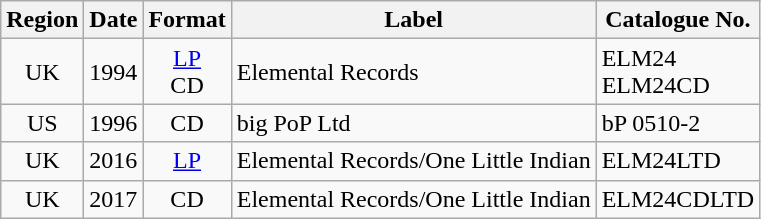<table class="wikitable">
<tr>
<th>Region</th>
<th>Date</th>
<th>Format</th>
<th>Label</th>
<th>Catalogue No.</th>
</tr>
<tr>
<td align="center">UK</td>
<td align="center">1994</td>
<td align="center"><a href='#'>LP</a><br>CD<br></td>
<td>Elemental Records</td>
<td>ELM24<br>ELM24CD<br></td>
</tr>
<tr>
<td align="center">US</td>
<td align="center">1996</td>
<td align="center">CD</td>
<td>big PoP Ltd</td>
<td>bP 0510-2</td>
</tr>
<tr>
<td align="center">UK</td>
<td align="center">2016</td>
<td align="center"><a href='#'>LP</a></td>
<td>Elemental Records/One Little Indian</td>
<td>ELM24LTD</td>
</tr>
<tr>
<td align="center">UK</td>
<td align="center">2017</td>
<td align="center">CD</td>
<td>Elemental Records/One Little Indian</td>
<td>ELM24CDLTD</td>
</tr>
</table>
